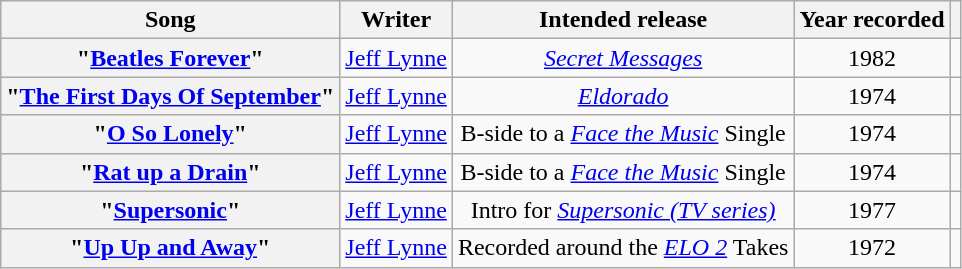<table class="wikitable sortable plainrowheaders" style="text-align:center;">
<tr>
<th scope="col">Song</th>
<th scope="col" class="unsortable">Writer</th>
<th scope="col">Intended release</th>
<th scope="col">Year recorded</th>
<th scope="col" class="unsortable"></th>
</tr>
<tr>
<th scope="row">"<a href='#'>Beatles Forever</a>"</th>
<td><a href='#'>Jeff Lynne</a></td>
<td><em><a href='#'>Secret Messages</a></em></td>
<td>1982</td>
<td></td>
</tr>
<tr>
<th scope="row">"<a href='#'>The First Days Of September</a>"</th>
<td><a href='#'>Jeff Lynne</a></td>
<td><em><a href='#'>Eldorado</a></em></td>
<td>1974</td>
<td></td>
</tr>
<tr>
<th scope="row">"<a href='#'>O So Lonely</a>"</th>
<td><a href='#'>Jeff Lynne</a></td>
<td>B-side to a <em><a href='#'>Face the Music</a></em> Single</td>
<td>1974</td>
<td></td>
</tr>
<tr>
<th scope="row">"<a href='#'>Rat up a Drain</a>"</th>
<td><a href='#'>Jeff Lynne</a></td>
<td>B-side to a <em><a href='#'>Face the Music</a></em> Single</td>
<td>1974</td>
<td></td>
</tr>
<tr>
<th scope="row">"<a href='#'>Supersonic</a>"</th>
<td><a href='#'>Jeff Lynne</a></td>
<td>Intro for <em><a href='#'>Supersonic (TV series)</a></em></td>
<td>1977</td>
<td></td>
</tr>
<tr>
<th scope="row">"<a href='#'>Up Up and Away</a>"</th>
<td><a href='#'>Jeff Lynne</a></td>
<td>Recorded around the <em><a href='#'>ELO 2</a></em> Takes</td>
<td>1972</td>
<td></td>
</tr>
</table>
